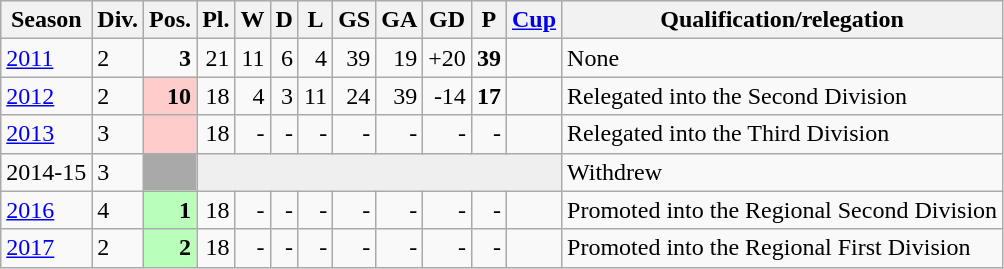<table class="wikitable">
<tr style="background:#efefef;">
<th>Season</th>
<th>Div.</th>
<th>Pos.</th>
<th>Pl.</th>
<th>W</th>
<th>D</th>
<th>L</th>
<th>GS</th>
<th>GA</th>
<th>GD</th>
<th>P</th>
<th><a href='#'>Cup</a></th>
<th>Qualification/relegation</th>
</tr>
<tr>
<td><a href='#'>2011</a></td>
<td>2</td>
<td align=right><strong>3</strong></td>
<td align=right>21</td>
<td align=right>11</td>
<td align=right>6</td>
<td align=right>4</td>
<td align=right>39</td>
<td align=right>19</td>
<td align=right>+20</td>
<td align=right><strong>39</strong></td>
<td></td>
<td>None</td>
</tr>
<tr>
<td><a href='#'>2012</a></td>
<td>2</td>
<td align=right bgcolor=FFCCCC><strong>10</strong></td>
<td align=right>18</td>
<td align=right>4</td>
<td align=right>3</td>
<td align=right>11</td>
<td align=right>24</td>
<td align=right>39</td>
<td align=right>-14</td>
<td align=right><strong>17</strong></td>
<td></td>
<td>Relegated into the Second Division</td>
</tr>
<tr>
<td><a href='#'>2013</a></td>
<td>3</td>
<td align=right bgcolor=FFCCCC></td>
<td align=right>18</td>
<td align=right>-</td>
<td align=right>-</td>
<td align=right>-</td>
<td align=right>-</td>
<td align=right>-</td>
<td align=right>-</td>
<td align=right>-</td>
<td></td>
<td>Relegated into the Third Division</td>
</tr>
<tr>
<td>2014-15</td>
<td>3</td>
<td align=right bgcolor=darkgrey></td>
<td colspan=9 bgcolor=EFEFEF></td>
<td>Withdrew</td>
</tr>
<tr>
<td><a href='#'>2016</a></td>
<td>4</td>
<td align=right bgcolor=#B9FFB9><strong>1</strong></td>
<td align=right>18</td>
<td align=right>-</td>
<td align=right>-</td>
<td align=right>-</td>
<td align=right>-</td>
<td align=right>-</td>
<td align=right>-</td>
<td align=right>-</td>
<td></td>
<td>Promoted into the Regional Second Division</td>
</tr>
<tr>
<td><a href='#'>2017</a></td>
<td>2</td>
<td align=right bgcolor=#B9FFB9><strong>2</strong></td>
<td align=right>18</td>
<td align=right>-</td>
<td align=right>-</td>
<td align=right>-</td>
<td align=right>-</td>
<td align=right>-</td>
<td align=right>-</td>
<td align=right>-</td>
<td></td>
<td>Promoted into the Regional First Division</td>
</tr>
</table>
